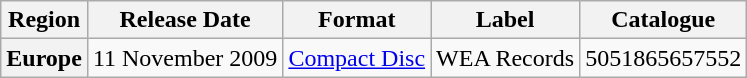<table class="wikitable plainrowheaders">
<tr>
<th scope="col">Region</th>
<th scope="col">Release Date</th>
<th scope="col">Format</th>
<th scope="col">Label</th>
<th scope="col">Catalogue</th>
</tr>
<tr>
<th scope="row" rowspan="1">Europe</th>
<td>11 November 2009</td>
<td><a href='#'>Compact Disc</a></td>
<td>WEA Records</td>
<td>5051865657552</td>
</tr>
</table>
